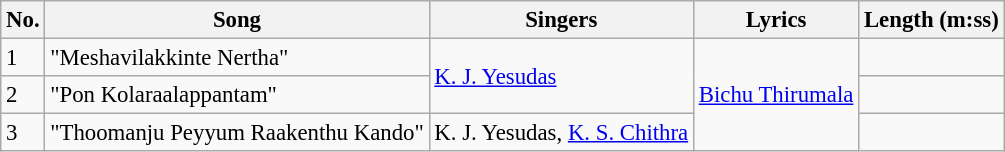<table class="wikitable" style="font-size:95%;">
<tr>
<th>No.</th>
<th>Song</th>
<th>Singers</th>
<th>Lyrics</th>
<th>Length (m:ss)</th>
</tr>
<tr>
<td>1</td>
<td>"Meshavilakkinte Nertha"</td>
<td rowspan="2"><a href='#'>K. J. Yesudas</a></td>
<td rowspan="3"><a href='#'>Bichu Thirumala</a></td>
<td></td>
</tr>
<tr>
<td>2</td>
<td>"Pon Kolaraalappantam"</td>
<td></td>
</tr>
<tr>
<td>3</td>
<td>"Thoomanju Peyyum Raakenthu Kando"</td>
<td>K. J. Yesudas, <a href='#'>K. S. Chithra</a></td>
<td></td>
</tr>
</table>
